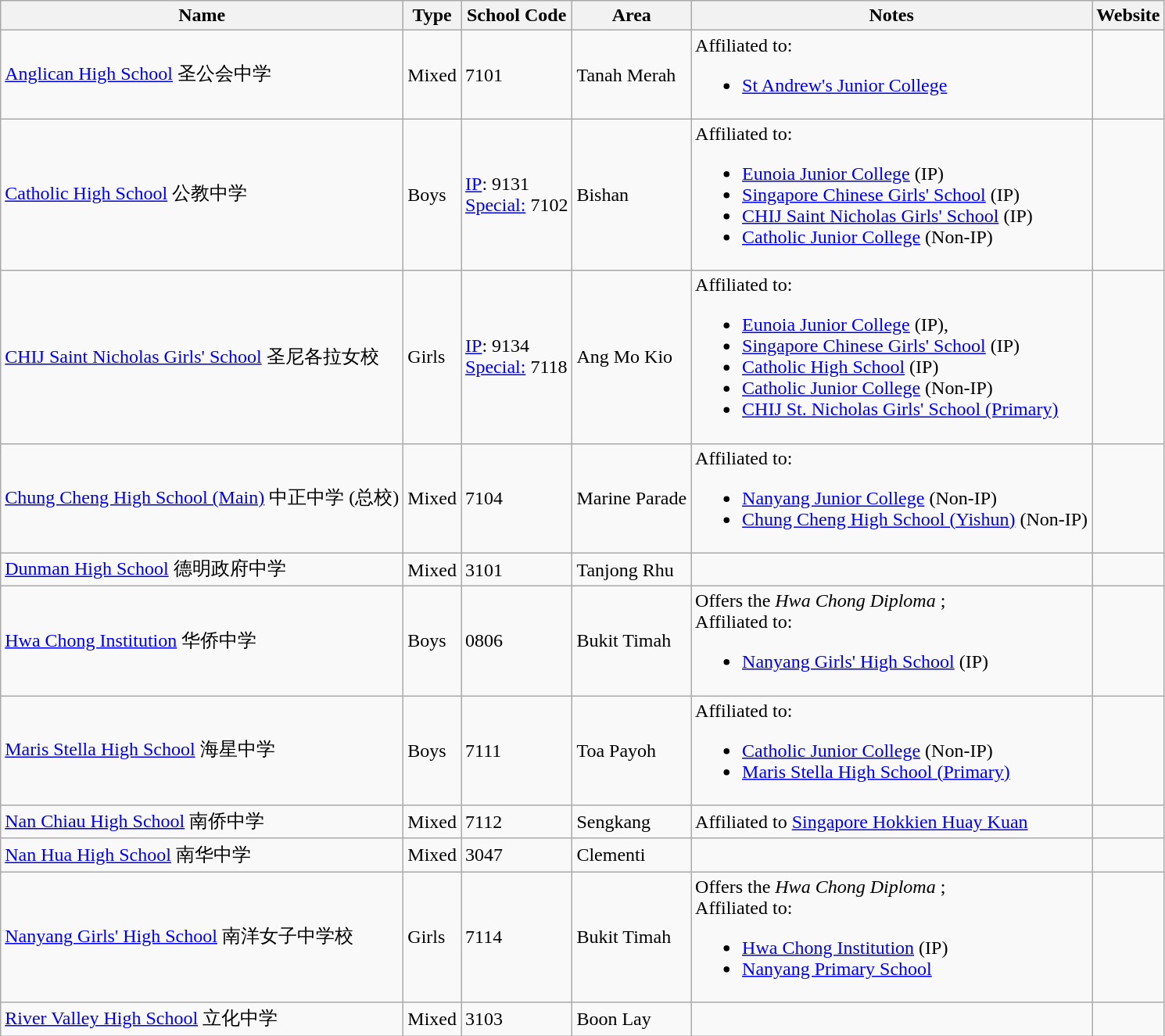<table class="wikitable sortable">
<tr>
<th>Name</th>
<th>Type</th>
<th>School Code</th>
<th>Area</th>
<th>Notes</th>
<th>Website</th>
</tr>
<tr>
<td><a href='#'>Anglican High School</a> 圣公会中学</td>
<td>Mixed</td>
<td>7101</td>
<td>Tanah Merah</td>
<td>Affiliated to:<br><ul><li><a href='#'>St Andrew's Junior College</a></li></ul></td>
<td></td>
</tr>
<tr>
<td><a href='#'>Catholic High School</a> 公教中学</td>
<td>Boys</td>
<td><a href='#'>IP</a>: 9131<br><a href='#'>Special:</a> 7102</td>
<td>Bishan</td>
<td>Affiliated to:<br><ul><li><a href='#'>Eunoia Junior College</a> (IP)</li><li><a href='#'>Singapore Chinese Girls' School</a> (IP)</li><li><a href='#'>CHIJ Saint Nicholas Girls' School</a> (IP)</li><li><a href='#'>Catholic Junior College</a> (Non-IP)</li></ul></td>
<td></td>
</tr>
<tr>
<td><a href='#'>CHIJ Saint Nicholas Girls' School</a> 圣尼各拉女校</td>
<td>Girls</td>
<td><a href='#'>IP</a>: 9134<br><a href='#'>Special:</a> 7118</td>
<td>Ang Mo Kio</td>
<td>Affiliated to:<br><ul><li><a href='#'>Eunoia Junior College</a> (IP),</li><li><a href='#'>Singapore Chinese Girls' School</a> (IP)</li><li><a href='#'>Catholic High School</a> (IP)</li><li><a href='#'>Catholic Junior College</a> (Non-IP)</li><li><a href='#'>CHIJ St. Nicholas Girls' School (Primary)</a></li></ul></td>
<td></td>
</tr>
<tr>
<td><a href='#'>Chung Cheng High School (Main)</a> 中正中学 (总校)</td>
<td>Mixed</td>
<td>7104</td>
<td>Marine Parade</td>
<td>Affiliated to:<br><ul><li><a href='#'>Nanyang Junior College</a> (Non-IP)</li><li><a href='#'>Chung Cheng High School (Yishun)</a> (Non-IP)</li></ul></td>
<td></td>
</tr>
<tr>
<td><a href='#'>Dunman High School</a> 德明政府中学</td>
<td>Mixed</td>
<td>3101</td>
<td>Tanjong Rhu</td>
<td></td>
<td></td>
</tr>
<tr>
<td><a href='#'>Hwa Chong Institution</a> 华侨中学</td>
<td>Boys</td>
<td>0806</td>
<td>Bukit Timah</td>
<td>Offers the <em>Hwa Chong Diploma</em> ;<br>Affiliated to:<ul><li><a href='#'>Nanyang Girls' High School</a> (IP)</li></ul></td>
<td></td>
</tr>
<tr>
<td><a href='#'>Maris Stella High School</a> 海星中学</td>
<td>Boys</td>
<td>7111</td>
<td>Toa Payoh</td>
<td>Affiliated to:<br><ul><li><a href='#'>Catholic Junior College</a> (Non-IP)</li><li><a href='#'>Maris Stella High School (Primary)</a></li></ul></td>
<td></td>
</tr>
<tr>
<td><a href='#'>Nan Chiau High School</a> 南侨中学</td>
<td>Mixed</td>
<td>7112</td>
<td>Sengkang</td>
<td>Affiliated to <a href='#'>Singapore Hokkien Huay Kuan</a></td>
<td></td>
</tr>
<tr>
<td><a href='#'>Nan Hua High School</a> 南华中学</td>
<td>Mixed</td>
<td>3047</td>
<td>Clementi</td>
<td></td>
<td></td>
</tr>
<tr>
<td><a href='#'>Nanyang Girls' High School</a> 南洋女子中学校</td>
<td>Girls</td>
<td>7114</td>
<td>Bukit Timah</td>
<td>Offers the <em>Hwa Chong Diploma</em> ;<br>Affiliated to:<ul><li><a href='#'>Hwa Chong Institution</a> (IP)</li><li><a href='#'>Nanyang Primary School</a></li></ul></td>
<td></td>
</tr>
<tr>
<td><a href='#'>River Valley High School</a> 立化中学</td>
<td>Mixed</td>
<td>3103</td>
<td>Boon Lay</td>
<td></td>
<td></td>
</tr>
</table>
